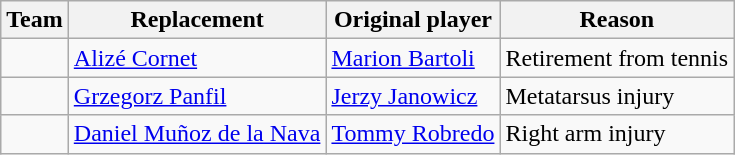<table class="wikitable">
<tr>
<th>Team</th>
<th>Replacement</th>
<th>Original player</th>
<th>Reason</th>
</tr>
<tr>
<td></td>
<td><a href='#'>Alizé Cornet</a></td>
<td><a href='#'>Marion Bartoli</a></td>
<td>Retirement from tennis</td>
</tr>
<tr>
<td></td>
<td><a href='#'>Grzegorz Panfil</a></td>
<td><a href='#'>Jerzy Janowicz</a></td>
<td>Metatarsus injury</td>
</tr>
<tr>
<td></td>
<td><a href='#'>Daniel Muñoz de la Nava</a></td>
<td><a href='#'>Tommy Robredo</a></td>
<td>Right arm injury</td>
</tr>
</table>
